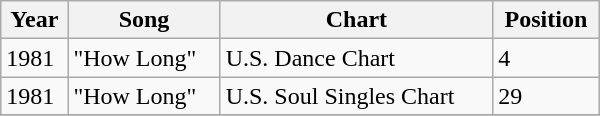<table class="wikitable" width="400px">
<tr>
<th>Year</th>
<th>Song</th>
<th>Chart</th>
<th>Position</th>
</tr>
<tr>
<td>1981</td>
<td>"How Long"</td>
<td>U.S. Dance Chart</td>
<td>4</td>
</tr>
<tr>
<td>1981</td>
<td>"How Long"</td>
<td>U.S. Soul Singles Chart</td>
<td>29</td>
</tr>
<tr>
</tr>
</table>
